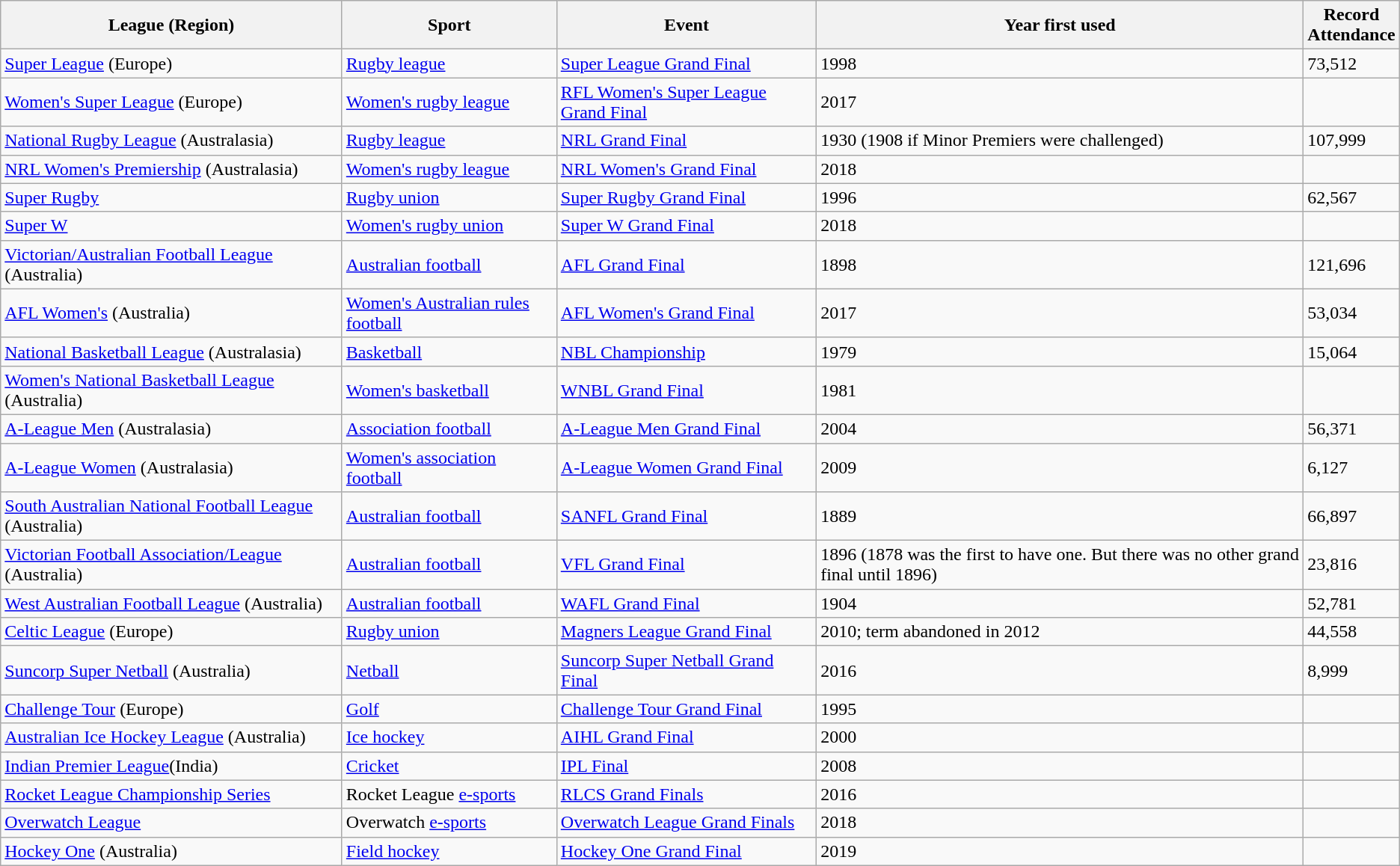<table class="wikitable sortable">
<tr>
<th>League (Region)</th>
<th>Sport</th>
<th>Event</th>
<th>Year first used</th>
<th>Record <br> Attendance</th>
</tr>
<tr>
<td><a href='#'>Super League</a> (Europe)</td>
<td><a href='#'>Rugby league</a></td>
<td><a href='#'>Super League Grand Final</a></td>
<td>1998</td>
<td>73,512</td>
</tr>
<tr>
<td><a href='#'>Women's Super League</a> (Europe)</td>
<td><a href='#'>Women's rugby league</a></td>
<td><a href='#'>RFL Women's Super League Grand Final</a></td>
<td>2017</td>
<td></td>
</tr>
<tr>
<td><a href='#'>National Rugby League</a> (Australasia)</td>
<td><a href='#'>Rugby league</a></td>
<td><a href='#'>NRL Grand Final</a></td>
<td>1930 (1908 if Minor Premiers were challenged)</td>
<td>107,999</td>
</tr>
<tr>
<td><a href='#'>NRL Women's Premiership</a> (Australasia)</td>
<td><a href='#'>Women's rugby league</a></td>
<td><a href='#'>NRL Women's Grand Final</a></td>
<td>2018</td>
<td></td>
</tr>
<tr>
<td><a href='#'>Super Rugby</a></td>
<td><a href='#'>Rugby union</a></td>
<td><a href='#'>Super Rugby Grand Final</a></td>
<td>1996</td>
<td>62,567</td>
</tr>
<tr>
<td><a href='#'>Super W</a></td>
<td><a href='#'>Women's rugby union</a></td>
<td><a href='#'>Super W Grand Final</a></td>
<td>2018</td>
<td></td>
</tr>
<tr>
<td><a href='#'>Victorian/Australian Football League</a> (Australia)</td>
<td><a href='#'>Australian football</a></td>
<td><a href='#'>AFL Grand Final</a></td>
<td>1898</td>
<td>121,696</td>
</tr>
<tr>
<td><a href='#'>AFL Women's</a> (Australia)</td>
<td><a href='#'>Women's Australian rules football</a></td>
<td><a href='#'>AFL Women's Grand Final</a></td>
<td>2017</td>
<td>53,034</td>
</tr>
<tr>
<td><a href='#'>National Basketball League</a> (Australasia)</td>
<td><a href='#'>Basketball</a></td>
<td><a href='#'>NBL Championship</a></td>
<td>1979</td>
<td>15,064</td>
</tr>
<tr>
<td><a href='#'>Women's National Basketball League</a> (Australia)</td>
<td><a href='#'>Women's basketball</a></td>
<td><a href='#'>WNBL Grand Final</a></td>
<td>1981</td>
<td></td>
</tr>
<tr>
<td><a href='#'>A-League Men</a> (Australasia)</td>
<td><a href='#'>Association football</a></td>
<td><a href='#'>A-League Men Grand Final</a></td>
<td>2004</td>
<td>56,371</td>
</tr>
<tr>
<td><a href='#'>A-League Women</a> (Australasia)</td>
<td><a href='#'>Women's association football</a></td>
<td><a href='#'>A-League Women Grand Final</a></td>
<td>2009</td>
<td>6,127</td>
</tr>
<tr>
<td><a href='#'>South Australian National Football League</a> (Australia)</td>
<td><a href='#'>Australian football</a></td>
<td><a href='#'>SANFL Grand Final</a></td>
<td>1889</td>
<td>66,897</td>
</tr>
<tr>
<td><a href='#'>Victorian Football Association/League</a> (Australia)</td>
<td><a href='#'>Australian football</a></td>
<td><a href='#'>VFL Grand Final</a></td>
<td>1896 (1878 was the first to have one. But there was no other grand final until 1896)</td>
<td>23,816</td>
</tr>
<tr>
<td><a href='#'>West Australian Football League</a> (Australia)</td>
<td><a href='#'>Australian football</a></td>
<td><a href='#'>WAFL Grand Final</a></td>
<td>1904</td>
<td>52,781</td>
</tr>
<tr>
<td><a href='#'>Celtic League</a> (Europe)</td>
<td><a href='#'>Rugby union</a></td>
<td><a href='#'>Magners League Grand Final</a></td>
<td>2010; term abandoned in 2012</td>
<td>44,558</td>
</tr>
<tr>
<td><a href='#'>Suncorp Super Netball</a> (Australia)</td>
<td><a href='#'>Netball</a></td>
<td><a href='#'>Suncorp Super Netball Grand Final</a></td>
<td>2016</td>
<td>8,999</td>
</tr>
<tr>
<td><a href='#'>Challenge Tour</a> (Europe)</td>
<td><a href='#'>Golf</a></td>
<td><a href='#'>Challenge Tour Grand Final</a></td>
<td>1995</td>
<td></td>
</tr>
<tr>
<td><a href='#'>Australian Ice Hockey League</a> (Australia)</td>
<td><a href='#'>Ice hockey</a></td>
<td><a href='#'>AIHL Grand Final</a></td>
<td>2000</td>
<td></td>
</tr>
<tr>
<td><a href='#'>Indian Premier League</a>(India)</td>
<td><a href='#'>Cricket</a></td>
<td><a href='#'>IPL Final</a></td>
<td>2008</td>
<td></td>
</tr>
<tr>
<td><a href='#'>Rocket League Championship Series</a></td>
<td>Rocket League <a href='#'>e-sports</a></td>
<td><a href='#'>RLCS Grand Finals</a></td>
<td>2016</td>
<td></td>
</tr>
<tr>
<td><a href='#'>Overwatch League</a></td>
<td>Overwatch <a href='#'>e-sports</a></td>
<td><a href='#'>Overwatch League Grand Finals</a></td>
<td>2018</td>
<td></td>
</tr>
<tr>
<td><a href='#'>Hockey One</a> (Australia)</td>
<td><a href='#'>Field hockey</a></td>
<td><a href='#'>Hockey One Grand Final</a></td>
<td>2019</td>
<td></td>
</tr>
</table>
